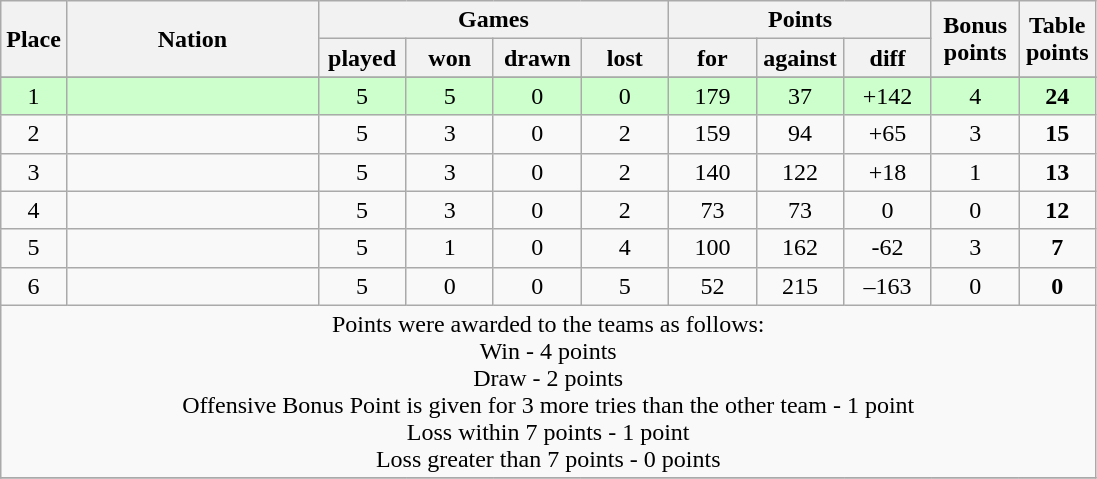<table class="wikitable">
<tr>
<th rowspan=2 width="6%">Place</th>
<th rowspan=2 width="23%">Nation</th>
<th colspan=4 width="40%">Games</th>
<th colspan=3 width="24%">Points</th>
<th rowspan=2 width="8%">Bonus<br>points</th>
<th rowspan=2 width="10%">Table<br>points</th>
</tr>
<tr>
<th width="8%">played</th>
<th width="8%">won</th>
<th width="8%">drawn</th>
<th width="8%">lost</th>
<th width="8%">for</th>
<th width="8%">against</th>
<th width="8%">diff</th>
</tr>
<tr>
</tr>
<tr align=center bgcolor=ccffcc>
<td>1</td>
<td align=left></td>
<td>5</td>
<td>5</td>
<td>0</td>
<td>0</td>
<td>179</td>
<td>37</td>
<td>+142</td>
<td>4</td>
<td><strong>24</strong></td>
</tr>
<tr align=center>
<td>2</td>
<td align=left></td>
<td>5</td>
<td>3</td>
<td>0</td>
<td>2</td>
<td>159</td>
<td>94</td>
<td>+65</td>
<td>3</td>
<td><strong>15</strong></td>
</tr>
<tr align=center>
<td>3</td>
<td align=left></td>
<td>5</td>
<td>3</td>
<td>0</td>
<td>2</td>
<td>140</td>
<td>122</td>
<td>+18</td>
<td>1</td>
<td><strong>13</strong></td>
</tr>
<tr align=center>
<td>4</td>
<td align=left></td>
<td>5</td>
<td>3</td>
<td>0</td>
<td>2</td>
<td>73</td>
<td>73</td>
<td>0</td>
<td>0</td>
<td><strong>12</strong></td>
</tr>
<tr align=center>
<td>5</td>
<td align=left></td>
<td>5</td>
<td>1</td>
<td>0</td>
<td>4</td>
<td>100</td>
<td>162</td>
<td>-62</td>
<td>3</td>
<td><strong>7</strong></td>
</tr>
<tr align=center>
<td>6</td>
<td align=left></td>
<td>5</td>
<td>0</td>
<td>0</td>
<td>5</td>
<td>52</td>
<td>215</td>
<td>–163</td>
<td>0</td>
<td><strong>0</strong></td>
</tr>
<tr>
<td colspan="100%" style="text-align:center;">Points were awarded to the teams as follows:<br>Win - 4 points<br>Draw - 2 points<br> Offensive Bonus Point is given for 3 more tries than the other team - 1 point<br> Loss within 7 points - 1 point<br>Loss greater than 7 points - 0 points</td>
</tr>
<tr>
</tr>
</table>
